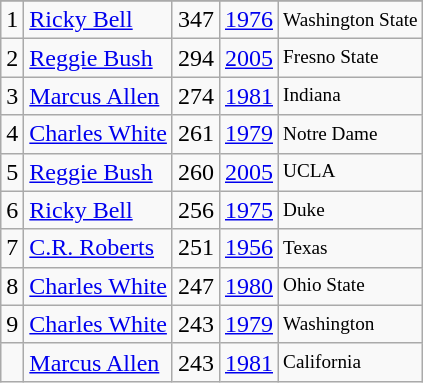<table class="wikitable">
<tr>
</tr>
<tr>
<td>1</td>
<td><a href='#'>Ricky Bell</a></td>
<td>347</td>
<td><a href='#'>1976</a></td>
<td style="font-size:80%;">Washington State</td>
</tr>
<tr>
<td>2</td>
<td><a href='#'>Reggie Bush</a></td>
<td>294</td>
<td><a href='#'>2005</a></td>
<td style="font-size:80%;">Fresno State</td>
</tr>
<tr>
<td>3</td>
<td><a href='#'>Marcus Allen</a></td>
<td>274</td>
<td><a href='#'>1981</a></td>
<td style="font-size:80%;">Indiana</td>
</tr>
<tr>
<td>4</td>
<td><a href='#'>Charles White</a></td>
<td>261</td>
<td><a href='#'>1979</a></td>
<td style="font-size:80%;">Notre Dame</td>
</tr>
<tr>
<td>5</td>
<td><a href='#'>Reggie Bush</a></td>
<td>260</td>
<td><a href='#'>2005</a></td>
<td style="font-size:80%;">UCLA</td>
</tr>
<tr>
<td>6</td>
<td><a href='#'>Ricky Bell</a></td>
<td>256</td>
<td><a href='#'>1975</a></td>
<td style="font-size:80%;">Duke</td>
</tr>
<tr>
<td>7</td>
<td><a href='#'>C.R. Roberts</a></td>
<td>251</td>
<td><a href='#'>1956</a></td>
<td style="font-size:80%;">Texas</td>
</tr>
<tr>
<td>8</td>
<td><a href='#'>Charles White</a></td>
<td>247</td>
<td><a href='#'>1980</a></td>
<td style="font-size:80%;">Ohio State</td>
</tr>
<tr>
<td>9</td>
<td><a href='#'>Charles White</a></td>
<td>243</td>
<td><a href='#'>1979</a></td>
<td style="font-size:80%;">Washington</td>
</tr>
<tr>
<td></td>
<td><a href='#'>Marcus Allen</a></td>
<td>243</td>
<td><a href='#'>1981</a></td>
<td style="font-size:80%;">California</td>
</tr>
</table>
